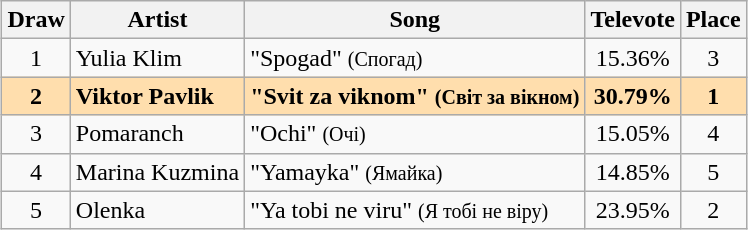<table class="sortable wikitable" style="margin: 1em auto 1em auto; text-align:center;">
<tr>
<th>Draw</th>
<th>Artist</th>
<th>Song</th>
<th>Televote</th>
<th>Place</th>
</tr>
<tr>
<td>1</td>
<td style="text-align:left;">Yulia Klim</td>
<td style="text-align:left;">"Spogad" <small>(Спогад)</small></td>
<td>15.36%</td>
<td>3</td>
</tr>
<tr style="font-weight:bold; background:navajowhite;">
<td>2</td>
<td style="text-align:left;">Viktor Pavlik</td>
<td style="text-align:left;">"Svit za viknom" <small>(Світ за вікном)</small></td>
<td>30.79%</td>
<td>1</td>
</tr>
<tr>
<td>3</td>
<td style="text-align:left;">Pomaranch</td>
<td style="text-align:left;">"Ochi" <small>(Очі)</small></td>
<td>15.05%</td>
<td>4</td>
</tr>
<tr>
<td>4</td>
<td style="text-align:left;">Marina Kuzmina</td>
<td style="text-align:left;">"Yamayka" <small>(Ямайка)</small></td>
<td>14.85%</td>
<td>5</td>
</tr>
<tr>
<td>5</td>
<td style="text-align:left;">Olenka</td>
<td style="text-align:left;">"Ya tobi ne viru" <small>(Я тобі не віру)</small></td>
<td>23.95%</td>
<td>2</td>
</tr>
</table>
